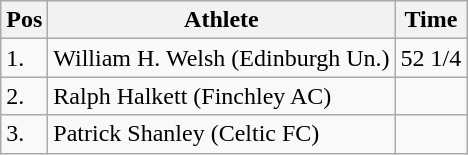<table class="wikitable">
<tr>
<th>Pos</th>
<th>Athlete</th>
<th>Time</th>
</tr>
<tr>
<td>1.</td>
<td>William H. Welsh (Edinburgh Un.)</td>
<td>52 1/4</td>
</tr>
<tr>
<td>2.</td>
<td>Ralph Halkett (Finchley AC)</td>
<td></td>
</tr>
<tr>
<td>3.</td>
<td>Patrick Shanley (Celtic FC)</td>
<td></td>
</tr>
</table>
